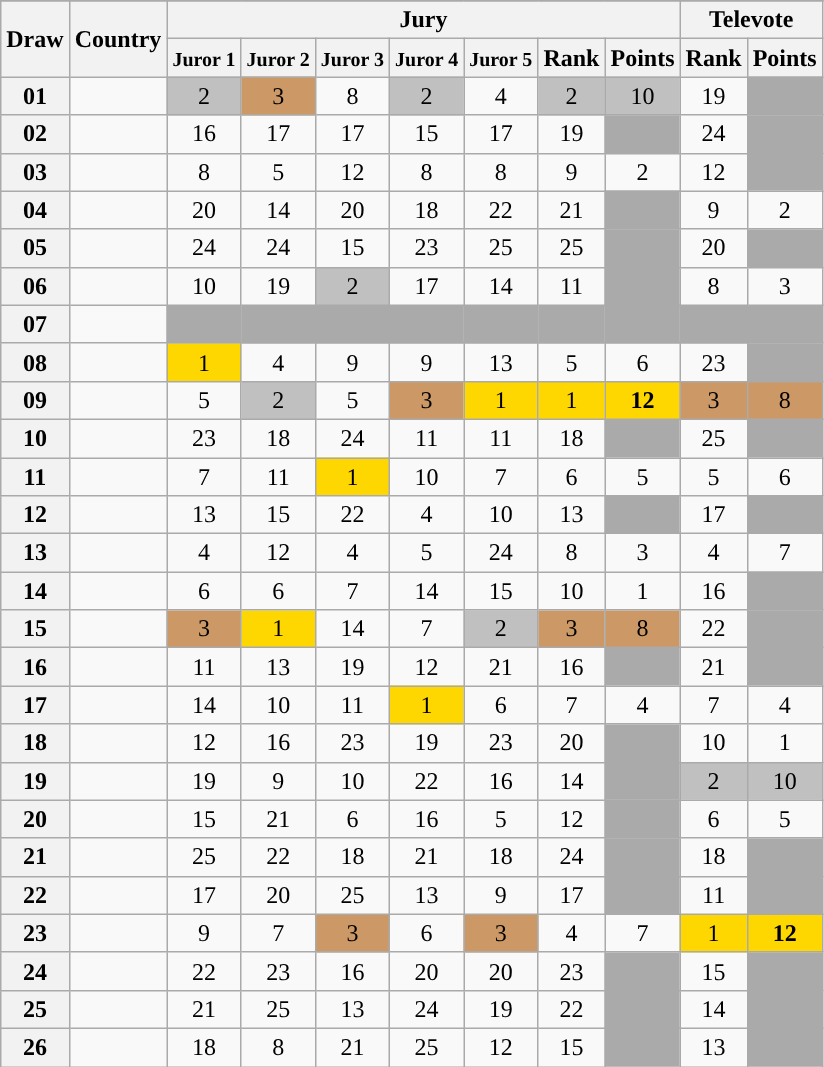<table class="sortable wikitable collapsible plainrowheaders" style="text-align:center;">
<tr>
</tr>
<tr>
<th scope="col" rowspan="2">Draw</th>
<th scope="col" rowspan="2">Country</th>
<th scope="col" colspan="7">Jury</th>
<th scope="col" colspan="2">Televote</th>
</tr>
<tr>
<th scope="col"><small>Juror 1</small></th>
<th scope="col"><small>Juror 2</small></th>
<th scope="col"><small>Juror 3</small></th>
<th scope="col"><small>Juror 4</small></th>
<th scope="col"><small>Juror 5</small></th>
<th scope="col">Rank</th>
<th scope="col">Points</th>
<th scope="col">Rank</th>
<th scope="col">Points</th>
</tr>
<tr>
<th scope="row" style="text-align:center;">01</th>
<td style="text-align:left;"></td>
<td style="background:silver;">2</td>
<td style="background:#CC9966;">3</td>
<td>8</td>
<td style="background:silver;">2</td>
<td>4</td>
<td style="background:silver;">2</td>
<td style="background:silver;">10</td>
<td>19</td>
<td style="background:#AAAAAA;"></td>
</tr>
<tr>
<th scope="row" style="text-align:center;">02</th>
<td style="text-align:left;"></td>
<td>16</td>
<td>17</td>
<td>17</td>
<td>15</td>
<td>17</td>
<td>19</td>
<td style="background:#AAAAAA;"></td>
<td>24</td>
<td style="background:#AAAAAA;"></td>
</tr>
<tr>
<th scope="row" style="text-align:center;">03</th>
<td style="text-align:left;"></td>
<td>8</td>
<td>5</td>
<td>12</td>
<td>8</td>
<td>8</td>
<td>9</td>
<td>2</td>
<td>12</td>
<td style="background:#AAAAAA;"></td>
</tr>
<tr>
<th scope="row" style="text-align:center;">04</th>
<td style="text-align:left;"></td>
<td>20</td>
<td>14</td>
<td>20</td>
<td>18</td>
<td>22</td>
<td>21</td>
<td style="background:#AAAAAA;"></td>
<td>9</td>
<td>2</td>
</tr>
<tr>
<th scope="row" style="text-align:center;">05</th>
<td style="text-align:left;"></td>
<td>24</td>
<td>24</td>
<td>15</td>
<td>23</td>
<td>25</td>
<td>25</td>
<td style="background:#AAAAAA;"></td>
<td>20</td>
<td style="background:#AAAAAA;"></td>
</tr>
<tr>
<th scope="row" style="text-align:center;">06</th>
<td style="text-align:left;"></td>
<td>10</td>
<td>19</td>
<td style="background:silver;">2</td>
<td>17</td>
<td>14</td>
<td>11</td>
<td style="background:#AAAAAA;"></td>
<td>8</td>
<td>3</td>
</tr>
<tr class=sortbottom>
<th scope="row" style="text-align:center;">07</th>
<td style="text-align:left;"><strong></strong></td>
<td style="background:#AAAAAA;"></td>
<td style="background:#AAAAAA;"></td>
<td style="background:#AAAAAA;"></td>
<td style="background:#AAAAAA;"></td>
<td style="background:#AAAAAA;"></td>
<td style="background:#AAAAAA;"></td>
<td style="background:#AAAAAA;"></td>
<td style="background:#AAAAAA;"></td>
<td style="background:#AAAAAA;"></td>
</tr>
<tr>
<th scope="row" style="text-align:center;">08</th>
<td style="text-align:left;"></td>
<td style="background:gold;">1</td>
<td>4</td>
<td>9</td>
<td>9</td>
<td>13</td>
<td>5</td>
<td>6</td>
<td>23</td>
<td style="background:#AAAAAA;"></td>
</tr>
<tr>
<th scope="row" style="text-align:center;">09</th>
<td style="text-align:left;"></td>
<td>5</td>
<td style="background:silver;">2</td>
<td>5</td>
<td style="background:#CC9966;">3</td>
<td style="background:gold;">1</td>
<td style="background:gold;">1</td>
<td style="background:gold;"><strong>12</strong></td>
<td style="background:#CC9966;">3</td>
<td style="background:#CC9966">8</td>
</tr>
<tr>
<th scope="row" style="text-align:center;">10</th>
<td style="text-align:left;"></td>
<td>23</td>
<td>18</td>
<td>24</td>
<td>11</td>
<td>11</td>
<td>18</td>
<td style="background:#AAAAAA;"></td>
<td>25</td>
<td style="background:#AAAAAA;"></td>
</tr>
<tr>
<th scope="row" style="text-align:center;">11</th>
<td style="text-align:left;"></td>
<td>7</td>
<td>11</td>
<td style="background:gold;">1</td>
<td>10</td>
<td>7</td>
<td>6</td>
<td>5</td>
<td>5</td>
<td>6</td>
</tr>
<tr>
<th scope="row" style="text-align:center;">12</th>
<td style="text-align:left;"></td>
<td>13</td>
<td>15</td>
<td>22</td>
<td>4</td>
<td>10</td>
<td>13</td>
<td style="background:#AAAAAA;"></td>
<td>17</td>
<td style="background:#AAAAAA;"></td>
</tr>
<tr>
<th scope="row" style="text-align:center;">13</th>
<td style="text-align:left;"></td>
<td>4</td>
<td>12</td>
<td>4</td>
<td>5</td>
<td>24</td>
<td>8</td>
<td>3</td>
<td>4</td>
<td>7</td>
</tr>
<tr>
<th scope="row" style="text-align:center;">14</th>
<td style="text-align:left;"></td>
<td>6</td>
<td>6</td>
<td>7</td>
<td>14</td>
<td>15</td>
<td>10</td>
<td>1</td>
<td>16</td>
<td style="background:#AAAAAA;"></td>
</tr>
<tr>
<th scope="row" style="text-align:center;">15</th>
<td style="text-align:left;"></td>
<td style="background:#CC9966;">3</td>
<td style="background:gold;">1</td>
<td>14</td>
<td>7</td>
<td style="background:silver;">2</td>
<td style="background:#CC9966;">3</td>
<td style="background:#CC9966;">8</td>
<td>22</td>
<td style="background:#AAAAAA;"></td>
</tr>
<tr>
<th scope="row" style="text-align:center;">16</th>
<td style="text-align:left;"></td>
<td>11</td>
<td>13</td>
<td>19</td>
<td>12</td>
<td>21</td>
<td>16</td>
<td style="background:#AAAAAA;"></td>
<td>21</td>
<td style="background:#AAAAAA;"></td>
</tr>
<tr>
<th scope="row" style="text-align:center;">17</th>
<td style="text-align:left;"></td>
<td>14</td>
<td>10</td>
<td>11</td>
<td style="background:gold;">1</td>
<td>6</td>
<td>7</td>
<td>4</td>
<td>7</td>
<td>4</td>
</tr>
<tr>
<th scope="row" style="text-align:center;">18</th>
<td style="text-align:left;"></td>
<td>12</td>
<td>16</td>
<td>23</td>
<td>19</td>
<td>23</td>
<td>20</td>
<td style="background:#AAAAAA;"></td>
<td>10</td>
<td>1</td>
</tr>
<tr>
<th scope="row" style="text-align:center;">19</th>
<td style="text-align:left;"></td>
<td>19</td>
<td>9</td>
<td>10</td>
<td>22</td>
<td>16</td>
<td>14</td>
<td style="background:#AAAAAA;"></td>
<td style="background:silver;">2</td>
<td style="background:silver;">10</td>
</tr>
<tr>
<th scope="row" style="text-align:center;">20</th>
<td style="text-align:left;"></td>
<td>15</td>
<td>21</td>
<td>6</td>
<td>16</td>
<td>5</td>
<td>12</td>
<td style="background:#AAAAAA;"></td>
<td>6</td>
<td>5</td>
</tr>
<tr>
<th scope="row" style="text-align:center;">21</th>
<td style="text-align:left;"></td>
<td>25</td>
<td>22</td>
<td>18</td>
<td>21</td>
<td>18</td>
<td>24</td>
<td style="background:#AAAAAA;"></td>
<td>18</td>
<td style="background:#AAAAAA;"></td>
</tr>
<tr>
<th scope="row" style="text-align:center;">22</th>
<td style="text-align:left;"></td>
<td>17</td>
<td>20</td>
<td>25</td>
<td>13</td>
<td>9</td>
<td>17</td>
<td style="background:#AAAAAA;"></td>
<td>11</td>
<td style="background:#AAAAAA;"></td>
</tr>
<tr>
<th scope="row" style="text-align:center;">23</th>
<td style="text-align:left;"></td>
<td>9</td>
<td>7</td>
<td style="background:#CC9966;">3</td>
<td>6</td>
<td style="background:#CC9966;">3</td>
<td>4</td>
<td>7</td>
<td style="background:gold;">1</td>
<td style="background:gold;"><strong>12</strong></td>
</tr>
<tr>
<th scope="row" style="text-align:center;">24</th>
<td style="text-align:left;"></td>
<td>22</td>
<td>23</td>
<td>16</td>
<td>20</td>
<td>20</td>
<td>23</td>
<td style="background:#AAAAAA;"></td>
<td>15</td>
<td style="background:#AAAAAA;"></td>
</tr>
<tr>
<th scope="row" style="text-align:center;">25</th>
<td style="text-align:left;"></td>
<td>21</td>
<td>25</td>
<td>13</td>
<td>24</td>
<td>19</td>
<td>22</td>
<td style="background:#AAAAAA;"></td>
<td>14</td>
<td style="background:#AAAAAA;"></td>
</tr>
<tr>
<th scope="row" style="text-align:center;">26</th>
<td style="text-align:left;"></td>
<td>18</td>
<td>8</td>
<td>21</td>
<td>25</td>
<td>12</td>
<td>15</td>
<td style="background:#AAAAAA;"></td>
<td>13</td>
<td style="background:#AAAAAA;"></td>
</tr>
</table>
